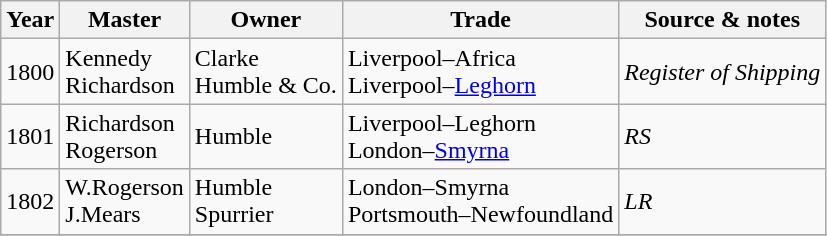<table class=" wikitable">
<tr>
<th>Year</th>
<th>Master</th>
<th>Owner</th>
<th>Trade</th>
<th>Source & notes</th>
</tr>
<tr>
<td>1800</td>
<td>Kennedy<br>Richardson</td>
<td>Clarke<br>Humble & Co.</td>
<td>Liverpool–Africa<br>Liverpool–<a href='#'>Leghorn</a></td>
<td><em>Register of Shipping</em></td>
</tr>
<tr>
<td>1801</td>
<td>Richardson<br>Rogerson</td>
<td>Humble</td>
<td>Liverpool–Leghorn<br>London–<a href='#'>Smyrna</a></td>
<td><em>RS</em></td>
</tr>
<tr>
<td>1802</td>
<td>W.Rogerson<br>J.Mears</td>
<td>Humble<br>Spurrier</td>
<td>London–Smyrna<br>Portsmouth–Newfoundland</td>
<td><em>LR</em></td>
</tr>
<tr>
</tr>
</table>
